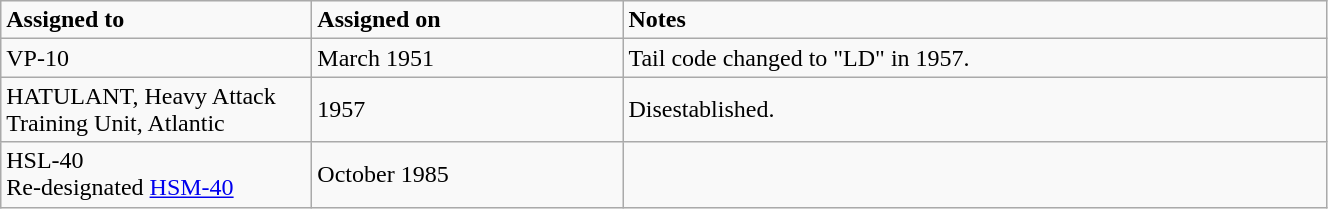<table class="wikitable" style="width: 70%;">
<tr>
<td style="width: 200px;"><strong>Assigned to</strong></td>
<td style="width: 200px;"><strong>Assigned on</strong></td>
<td><strong>Notes</strong></td>
</tr>
<tr>
<td>VP-10</td>
<td>March 1951</td>
<td>Tail code changed to "LD" in 1957.</td>
</tr>
<tr>
<td>HATULANT, Heavy Attack Training Unit, Atlantic</td>
<td>1957</td>
<td>Disestablished.</td>
</tr>
<tr>
<td>HSL-40<br>Re-designated <a href='#'>HSM-40</a></td>
<td>October 1985</td>
<td></td>
</tr>
</table>
